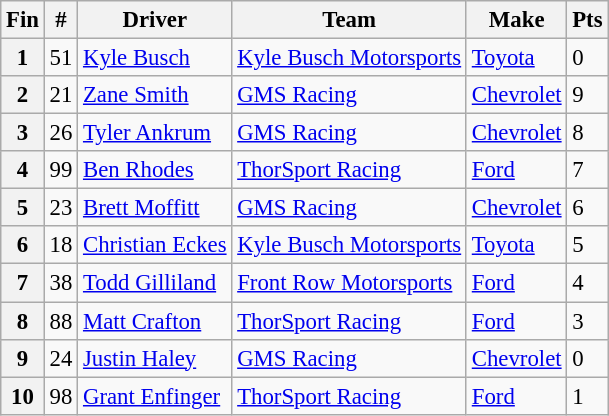<table class="wikitable" style="font-size:95%">
<tr>
<th>Fin</th>
<th>#</th>
<th>Driver</th>
<th>Team</th>
<th>Make</th>
<th>Pts</th>
</tr>
<tr>
<th>1</th>
<td>51</td>
<td><a href='#'>Kyle Busch</a></td>
<td><a href='#'>Kyle Busch Motorsports</a></td>
<td><a href='#'>Toyota</a></td>
<td>0</td>
</tr>
<tr>
<th>2</th>
<td>21</td>
<td><a href='#'>Zane Smith</a></td>
<td><a href='#'>GMS Racing</a></td>
<td><a href='#'>Chevrolet</a></td>
<td>9</td>
</tr>
<tr>
<th>3</th>
<td>26</td>
<td><a href='#'>Tyler Ankrum</a></td>
<td><a href='#'>GMS Racing</a></td>
<td><a href='#'>Chevrolet</a></td>
<td>8</td>
</tr>
<tr>
<th>4</th>
<td>99</td>
<td><a href='#'>Ben Rhodes</a></td>
<td><a href='#'>ThorSport Racing</a></td>
<td><a href='#'>Ford</a></td>
<td>7</td>
</tr>
<tr>
<th>5</th>
<td>23</td>
<td><a href='#'>Brett Moffitt</a></td>
<td><a href='#'>GMS Racing</a></td>
<td><a href='#'>Chevrolet</a></td>
<td>6</td>
</tr>
<tr>
<th>6</th>
<td>18</td>
<td><a href='#'>Christian Eckes</a></td>
<td><a href='#'>Kyle Busch Motorsports</a></td>
<td><a href='#'>Toyota</a></td>
<td>5</td>
</tr>
<tr>
<th>7</th>
<td>38</td>
<td><a href='#'>Todd Gilliland</a></td>
<td><a href='#'>Front Row Motorsports</a></td>
<td><a href='#'>Ford</a></td>
<td>4</td>
</tr>
<tr>
<th>8</th>
<td>88</td>
<td><a href='#'>Matt Crafton</a></td>
<td><a href='#'>ThorSport Racing</a></td>
<td><a href='#'>Ford</a></td>
<td>3</td>
</tr>
<tr>
<th>9</th>
<td>24</td>
<td><a href='#'>Justin Haley</a></td>
<td><a href='#'>GMS Racing</a></td>
<td><a href='#'>Chevrolet</a></td>
<td>0</td>
</tr>
<tr>
<th>10</th>
<td>98</td>
<td><a href='#'>Grant Enfinger</a></td>
<td><a href='#'>ThorSport Racing</a></td>
<td><a href='#'>Ford</a></td>
<td>1</td>
</tr>
</table>
